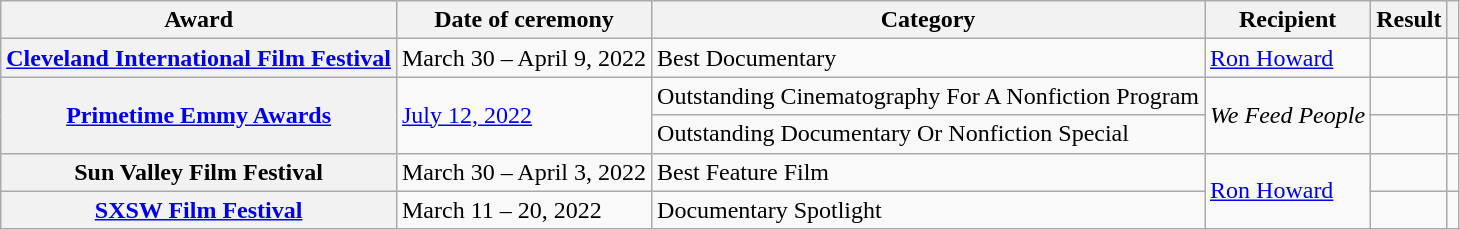<table class="wikitable sortable plainrowheaders">
<tr>
<th scope="col">Award</th>
<th scope="col">Date of ceremony</th>
<th scope="col">Category</th>
<th scope="col">Recipient</th>
<th scope="col">Result</th>
<th scope="col" class="unsortable"></th>
</tr>
<tr>
<th scope="row"><a href='#'>Cleveland International Film Festival</a></th>
<td>March 30 – April 9, 2022</td>
<td>Best Documentary</td>
<td><a href='#'>Ron Howard</a></td>
<td></td>
<td style="text-align:center"></td>
</tr>
<tr>
<th rowspan="2" scope="row"><a href='#'>Primetime Emmy Awards</a></th>
<td rowspan="2"><a href='#'>July 12, 2022</a></td>
<td>Outstanding Cinematography For A Nonfiction Program</td>
<td rowspan="2"><em>We Feed People</em></td>
<td></td>
<td style="text-align:center"></td>
</tr>
<tr>
<td>Outstanding Documentary Or Nonfiction Special</td>
<td></td>
<td style="text-align:center"></td>
</tr>
<tr>
<th scope="row">Sun Valley Film Festival</th>
<td>March 30 – April 3, 2022</td>
<td>Best Feature Film</td>
<td rowspan="2"><a href='#'>Ron Howard</a></td>
<td></td>
<td style="text-align:center"></td>
</tr>
<tr>
<th scope="row"><a href='#'>SXSW Film Festival</a></th>
<td>March 11 –  20, 2022</td>
<td>Documentary Spotlight</td>
<td></td>
<td style="text-align:center"></td>
</tr>
</table>
